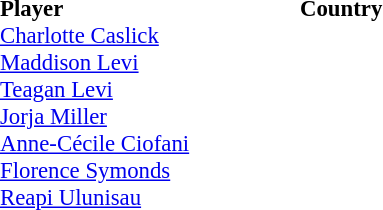<table style="font-size: 95%" cellspacing="0" cellpadding="0">
<tr>
<th style="width:200px;" align="left">Player</th>
<th style="width:150px;" align="left">Country</th>
</tr>
<tr>
<td><a href='#'>Charlotte Caslick</a></td>
<td></td>
</tr>
<tr>
<td><a href='#'>Maddison Levi</a></td>
<td></td>
</tr>
<tr>
<td><a href='#'>Teagan Levi</a></td>
<td></td>
</tr>
<tr>
<td><a href='#'>Jorja Miller</a></td>
<td></td>
</tr>
<tr>
<td><a href='#'>Anne-Cécile Ciofani</a></td>
<td></td>
</tr>
<tr>
<td><a href='#'>Florence Symonds</a></td>
<td></td>
</tr>
<tr>
<td><a href='#'>Reapi Ulunisau</a></td>
<td></td>
</tr>
</table>
